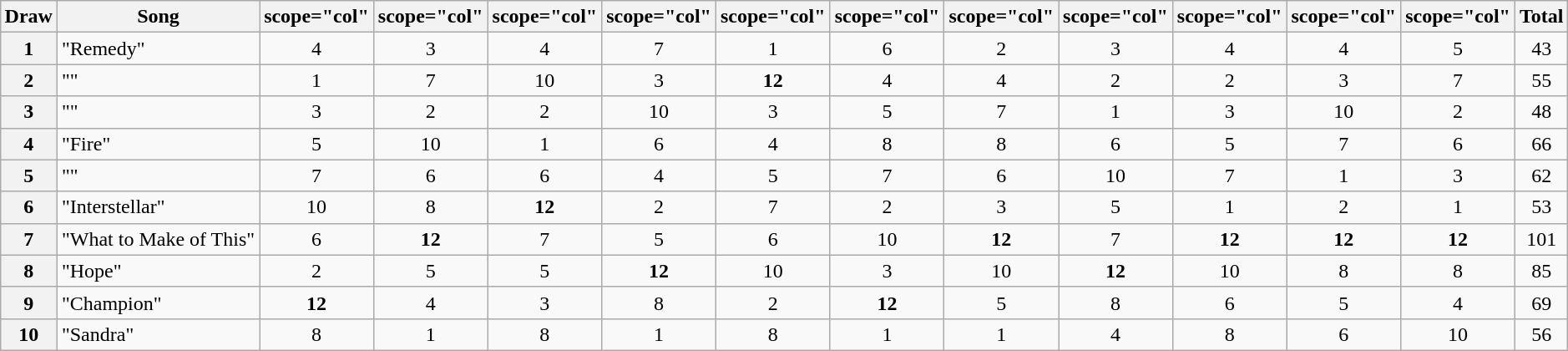<table class="wikitable plainrowheaders collapsible" style="margin: 1em auto 1em auto; text-align:center;">
<tr>
<th>Draw</th>
<th>Song</th>
<th>scope="col" </th>
<th>scope="col" </th>
<th>scope="col" </th>
<th>scope="col" </th>
<th>scope="col" </th>
<th>scope="col" </th>
<th>scope="col" </th>
<th>scope="col" </th>
<th>scope="col" </th>
<th>scope="col" </th>
<th>scope="col" </th>
<th>Total</th>
</tr>
<tr>
<th scope="row" style="text-align:center;">1</th>
<td align="left">"Remedy"</td>
<td>4</td>
<td>3</td>
<td>4</td>
<td>7</td>
<td>1</td>
<td>6</td>
<td>2</td>
<td>3</td>
<td>4</td>
<td>4</td>
<td>5</td>
<td>43</td>
</tr>
<tr>
<th scope="row" style="text-align:center;">2</th>
<td align="left">""</td>
<td>1</td>
<td>7</td>
<td>10</td>
<td>3</td>
<td><strong>12</strong></td>
<td>4</td>
<td>4</td>
<td>2</td>
<td>2</td>
<td>3</td>
<td>7</td>
<td>55</td>
</tr>
<tr>
<th scope="row" style="text-align:center;">3</th>
<td align="left">""</td>
<td>3</td>
<td>2</td>
<td>2</td>
<td>10</td>
<td>3</td>
<td>5</td>
<td>7</td>
<td>1</td>
<td>3</td>
<td>10</td>
<td>2</td>
<td>48</td>
</tr>
<tr>
<th scope="row" style="text-align:center;">4</th>
<td align="left">"Fire"</td>
<td>5</td>
<td>10</td>
<td>1</td>
<td>6</td>
<td>4</td>
<td>8</td>
<td>8</td>
<td>6</td>
<td>5</td>
<td>7</td>
<td>6</td>
<td>66</td>
</tr>
<tr>
<th scope="row" style="text-align:center;">5</th>
<td align="left">""</td>
<td>7</td>
<td>6</td>
<td>6</td>
<td>4</td>
<td>5</td>
<td>7</td>
<td>6</td>
<td>10</td>
<td>7</td>
<td>1</td>
<td>3</td>
<td>62</td>
</tr>
<tr>
<th scope="row" style="text-align:center;">6</th>
<td align="left">"Interstellar"</td>
<td>10</td>
<td>8</td>
<td><strong>12</strong></td>
<td>2</td>
<td>7</td>
<td>2</td>
<td>3</td>
<td>5</td>
<td>1</td>
<td>2</td>
<td>1</td>
<td>53</td>
</tr>
<tr>
<th scope="row" style="text-align:center;">7</th>
<td align="left">"What to Make of This"</td>
<td>6</td>
<td><strong>12</strong></td>
<td>7</td>
<td>5</td>
<td>6</td>
<td>10</td>
<td><strong>12</strong></td>
<td>7</td>
<td><strong>12</strong></td>
<td><strong>12</strong></td>
<td><strong>12</strong></td>
<td>101</td>
</tr>
<tr>
<th scope="row" style="text-align:center;">8</th>
<td align="left">"Hope"</td>
<td>2</td>
<td>5</td>
<td>5</td>
<td><strong>12</strong></td>
<td>10</td>
<td>3</td>
<td>10</td>
<td><strong>12</strong></td>
<td>10</td>
<td>8</td>
<td>8</td>
<td>85</td>
</tr>
<tr>
<th scope="row" style="text-align:center;">9</th>
<td align="left">"Champion"</td>
<td><strong>12</strong></td>
<td>4</td>
<td>3</td>
<td>8</td>
<td>2</td>
<td><strong>12</strong></td>
<td>5</td>
<td>8</td>
<td>6</td>
<td>5</td>
<td>4</td>
<td>69</td>
</tr>
<tr>
<th scope="row" style="text-align:center;">10</th>
<td align="left">"Sandra"</td>
<td>8</td>
<td>1</td>
<td>8</td>
<td>1</td>
<td>8</td>
<td>1</td>
<td>1</td>
<td>4</td>
<td>8</td>
<td>6</td>
<td>10</td>
<td>56</td>
</tr>
</table>
